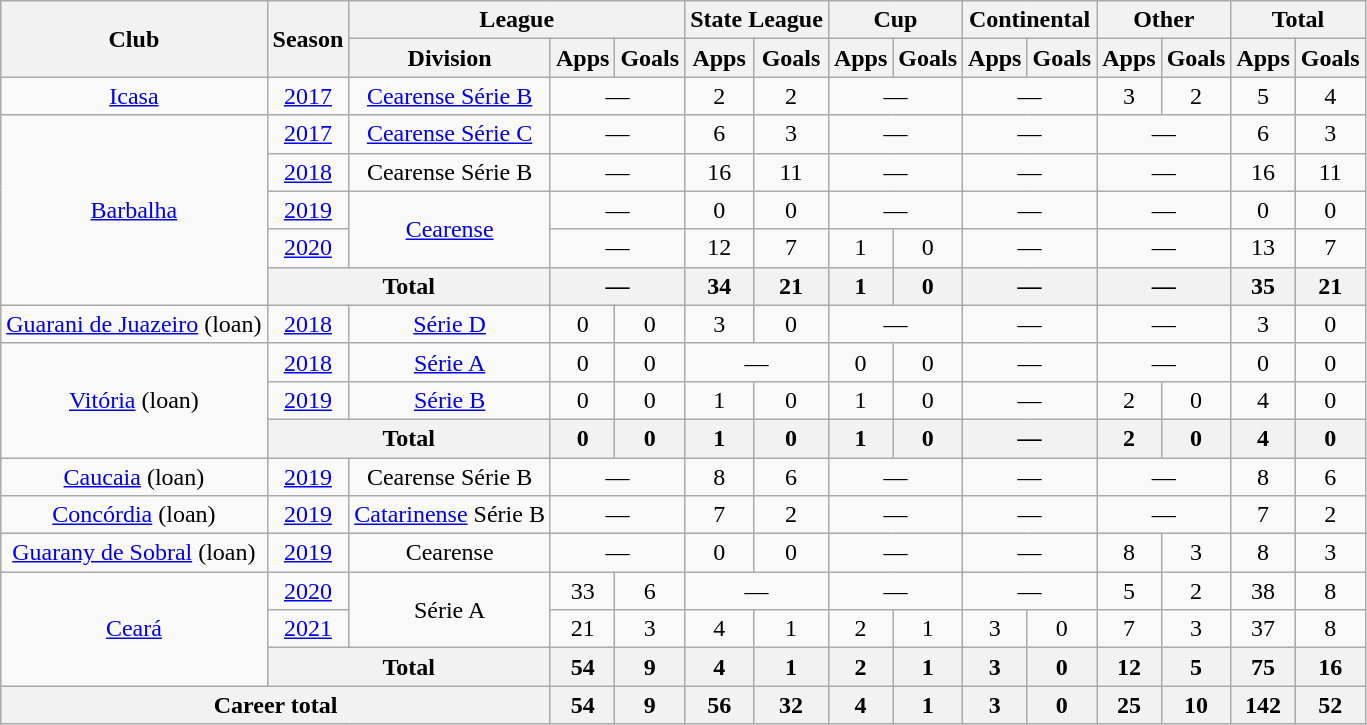<table class="wikitable" style="text-align: center;">
<tr>
<th rowspan="2">Club</th>
<th rowspan="2">Season</th>
<th colspan="3">League</th>
<th colspan="2">State League</th>
<th colspan="2">Cup</th>
<th colspan="2">Continental</th>
<th colspan="2">Other</th>
<th colspan="2">Total</th>
</tr>
<tr>
<th>Division</th>
<th>Apps</th>
<th>Goals</th>
<th>Apps</th>
<th>Goals</th>
<th>Apps</th>
<th>Goals</th>
<th>Apps</th>
<th>Goals</th>
<th>Apps</th>
<th>Goals</th>
<th>Apps</th>
<th>Goals</th>
</tr>
<tr>
<td valign="center"><a href='#'>Icasa</a></td>
<td><a href='#'>2017</a></td>
<td><a href='#'>Cearense Série B</a></td>
<td colspan="2">—</td>
<td>2</td>
<td>2</td>
<td colspan="2">—</td>
<td colspan="2">—</td>
<td>3</td>
<td>2</td>
<td>5</td>
<td>4</td>
</tr>
<tr>
<td rowspan="5" valign="center"><a href='#'>Barbalha</a></td>
<td><a href='#'>2017</a></td>
<td><a href='#'>Cearense Série C</a></td>
<td colspan="2">—</td>
<td>6</td>
<td>3</td>
<td colspan="2">—</td>
<td colspan="2">—</td>
<td colspan="2">—</td>
<td>6</td>
<td>3</td>
</tr>
<tr>
<td><a href='#'>2018</a></td>
<td>Cearense Série B</td>
<td colspan="2">—</td>
<td>16</td>
<td>11</td>
<td colspan="2">—</td>
<td colspan="2">—</td>
<td colspan="2">—</td>
<td>16</td>
<td>11</td>
</tr>
<tr>
<td><a href='#'>2019</a></td>
<td rowspan="2"><a href='#'>Cearense</a></td>
<td colspan="2">—</td>
<td>0</td>
<td>0</td>
<td colspan="2">—</td>
<td colspan="2">—</td>
<td colspan="2">—</td>
<td>0</td>
<td>0</td>
</tr>
<tr>
<td><a href='#'>2020</a></td>
<td colspan="2">—</td>
<td>12</td>
<td>7</td>
<td>1</td>
<td>0</td>
<td colspan="2">—</td>
<td colspan="2">—</td>
<td>13</td>
<td>7</td>
</tr>
<tr>
<th colspan="2">Total</th>
<th colspan="2">—</th>
<th>34</th>
<th>21</th>
<th>1</th>
<th>0</th>
<th colspan="2">—</th>
<th colspan="2">—</th>
<th>35</th>
<th>21</th>
</tr>
<tr>
<td valign="center"><a href='#'>Guarani de Juazeiro</a> (loan)</td>
<td><a href='#'>2018</a></td>
<td><a href='#'>Série D</a></td>
<td>0</td>
<td>0</td>
<td>3</td>
<td>0</td>
<td colspan="2">—</td>
<td colspan="2">—</td>
<td colspan="2">—</td>
<td>3</td>
<td>0</td>
</tr>
<tr>
<td rowspan="3" valign="center"><a href='#'>Vitória</a> (loan)</td>
<td><a href='#'>2018</a></td>
<td><a href='#'>Série A</a></td>
<td>0</td>
<td>0</td>
<td colspan="2">—</td>
<td>0</td>
<td>0</td>
<td colspan="2">—</td>
<td colspan="2">—</td>
<td>0</td>
<td>0</td>
</tr>
<tr>
<td><a href='#'>2019</a></td>
<td><a href='#'>Série B</a></td>
<td>0</td>
<td>0</td>
<td>1</td>
<td>0</td>
<td>1</td>
<td>0</td>
<td colspan="2">—</td>
<td>2</td>
<td>0</td>
<td>4</td>
<td>0</td>
</tr>
<tr>
<th colspan="2">Total</th>
<th>0</th>
<th>0</th>
<th>1</th>
<th>0</th>
<th>1</th>
<th>0</th>
<th colspan="2">—</th>
<th>2</th>
<th>0</th>
<th>4</th>
<th>0</th>
</tr>
<tr>
<td valign="center"><a href='#'>Caucaia</a> (loan)</td>
<td><a href='#'>2019</a></td>
<td>Cearense Série B</td>
<td colspan="2">—</td>
<td>8</td>
<td>6</td>
<td colspan="2">—</td>
<td colspan="2">—</td>
<td colspan="2">—</td>
<td>8</td>
<td>6</td>
</tr>
<tr>
<td valign="center"><a href='#'>Concórdia</a> (loan)</td>
<td><a href='#'>2019</a></td>
<td><a href='#'>Catarinense</a> Série B</td>
<td colspan="2">—</td>
<td>7</td>
<td>2</td>
<td colspan="2">—</td>
<td colspan="2">—</td>
<td colspan="2">—</td>
<td>7</td>
<td>2</td>
</tr>
<tr>
<td valign="center"><a href='#'>Guarany de Sobral</a> (loan)</td>
<td><a href='#'>2019</a></td>
<td>Cearense</td>
<td colspan="2">—</td>
<td>0</td>
<td>0</td>
<td colspan="2">—</td>
<td colspan="2">—</td>
<td>8</td>
<td>3</td>
<td>8</td>
<td>3</td>
</tr>
<tr>
<td rowspan="3" valign="center"><a href='#'>Ceará</a></td>
<td><a href='#'>2020</a></td>
<td rowspan="2">Série A</td>
<td>33</td>
<td>6</td>
<td colspan="2">—</td>
<td colspan="2">—</td>
<td colspan="2">—</td>
<td>5</td>
<td>2</td>
<td>38</td>
<td>8</td>
</tr>
<tr>
<td><a href='#'>2021</a></td>
<td>21</td>
<td>3</td>
<td>4</td>
<td>1</td>
<td>2</td>
<td>1</td>
<td>3</td>
<td>0</td>
<td>7</td>
<td>3</td>
<td>37</td>
<td>8</td>
</tr>
<tr>
<th colspan="2">Total</th>
<th>54</th>
<th>9</th>
<th>4</th>
<th>1</th>
<th>2</th>
<th>1</th>
<th>3</th>
<th>0</th>
<th>12</th>
<th>5</th>
<th>75</th>
<th>16</th>
</tr>
<tr>
<th colspan="3"><strong>Career total</strong></th>
<th>54</th>
<th>9</th>
<th>56</th>
<th>32</th>
<th>4</th>
<th>1</th>
<th>3</th>
<th>0</th>
<th>25</th>
<th>10</th>
<th>142</th>
<th>52</th>
</tr>
</table>
